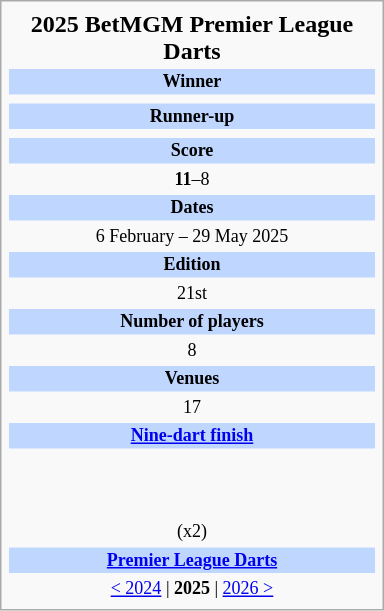<table class="infobox darts" style="width: 16em; text-align: center;">
<tr>
<th style="font-size: 16px;">2025 BetMGM Premier League Darts</th>
</tr>
<tr>
<td style="font-size: 12px; background: #BFD7FF;"><strong>Winner</strong></td>
</tr>
<tr>
<td style="font-size: 12px;"></td>
</tr>
<tr>
<td style="font-size: 12px; background: #BFD7FF;"><strong>Runner-up</strong></td>
</tr>
<tr>
<td style="font-size: 12px;"></td>
</tr>
<tr>
<td style="font-size: 12px; background: #BFD7FF;"><strong>Score</strong></td>
</tr>
<tr>
<td style="font-size: 12px;"><strong>11</strong>–8</td>
</tr>
<tr>
<td style="font-size: 12px; background: #BFD7FF;"><strong>Dates</strong></td>
</tr>
<tr>
<td style="font-size: 12px;">6 February – 29 May 2025</td>
</tr>
<tr>
<td style="font-size: 12px; background: #BFD7FF;"><strong>Edition</strong></td>
</tr>
<tr>
<td style="font-size: 12px;">21st</td>
</tr>
<tr>
<td style="font-size: 12px; background: #BFD7FF;"><strong>Number of players</strong></td>
</tr>
<tr>
<td style="font-size: 12px;">8</td>
</tr>
<tr>
<td style="font-size: 12px; background: #BFD7FF;"><strong>Venues</strong><br></td>
</tr>
<tr>
<td style="font-size: 12px;">17</td>
</tr>
<tr>
<td style="font-size: 12px; background: #BFD7FF;"><strong><a href='#'>Nine-dart finish</a></strong></td>
</tr>
<tr>
<td style="font-size: 12px;"><br><br><br> (x2)</td>
</tr>
<tr>
<td style="font-size: 12px; background: #BFD7FF;"><strong><a href='#'>Premier League Darts</a></strong><br></td>
</tr>
<tr>
<td style="font-size: 12px;"><a href='#'>< 2024</a> | <strong>2025</strong> | <a href='#'>2026 ></a></td>
</tr>
</table>
